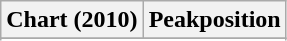<table class="wikitable sortable">
<tr>
<th>Chart (2010)</th>
<th>Peakposition</th>
</tr>
<tr>
</tr>
<tr>
</tr>
<tr>
</tr>
</table>
